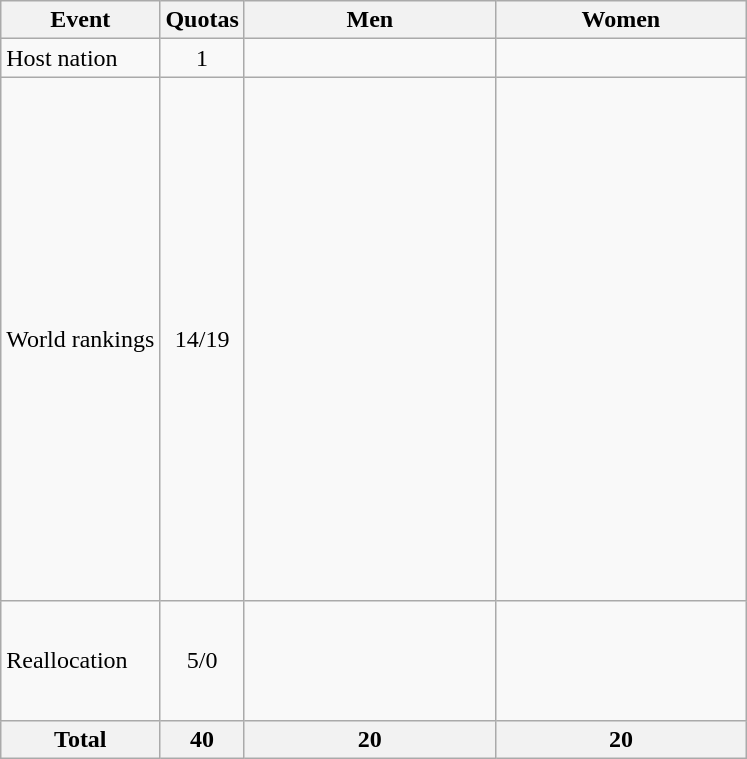<table class="wikitable">
<tr>
<th>Event</th>
<th>Quotas</th>
<th width=160>Men</th>
<th width=160>Women</th>
</tr>
<tr>
<td>Host nation</td>
<td align=center>1</td>
<td></td>
<td></td>
</tr>
<tr>
<td>World rankings</td>
<td align=center>14/19</td>
<td><br><br><br><br><br><br><br><br><br><br><br><br><br><br><br><br><br><br><br></td>
<td><br><br><br><br><br><br><br><br><br><br><br><br><br><br><br><br><br><br></td>
</tr>
<tr>
<td>Reallocation</td>
<td align=center>5/0</td>
<td><br><br><br><br></td>
<td></td>
</tr>
<tr>
<th>Total</th>
<th align="center">40</th>
<th align="center">20</th>
<th align="center">20</th>
</tr>
</table>
